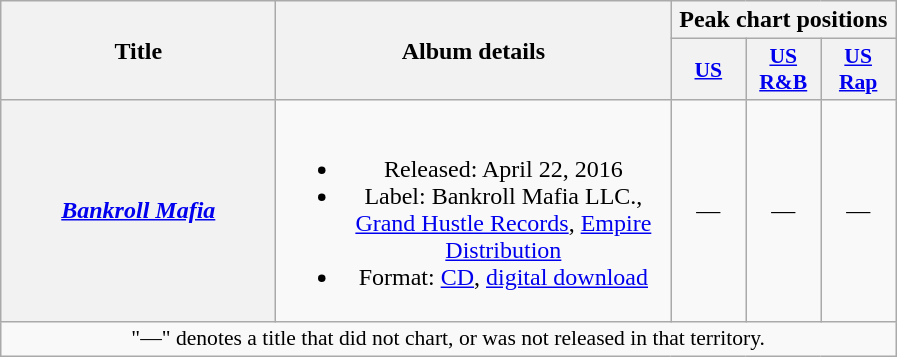<table class="wikitable plainrowheaders" style="text-align:center;">
<tr>
<th scope="col" rowspan="2" style="width:11em;">Title</th>
<th scope="col" rowspan="2" style="width:16em;">Album details</th>
<th scope="col" colspan="3">Peak chart positions</th>
</tr>
<tr>
<th scope="col" style="width:3em;font-size:90%;"><a href='#'>US</a></th>
<th scope="col" style="width:3em;font-size:90%;"><a href='#'>US<br>R&B</a></th>
<th scope="col" style="width:3em;font-size:90%;"><a href='#'>US<br>Rap</a></th>
</tr>
<tr>
<th scope="row"><em><a href='#'>Bankroll Mafia</a></em> </th>
<td><br><ul><li>Released: April 22, 2016</li><li>Label: Bankroll Mafia LLC., <a href='#'>Grand Hustle Records</a>, <a href='#'>Empire Distribution</a></li><li>Format: <a href='#'>CD</a>, <a href='#'>digital download</a></li></ul></td>
<td>—</td>
<td>—</td>
<td>—</td>
</tr>
<tr>
<td colspan="7" style="font-size:90%">"—" denotes a title that did not chart, or was not released in that territory.</td>
</tr>
</table>
